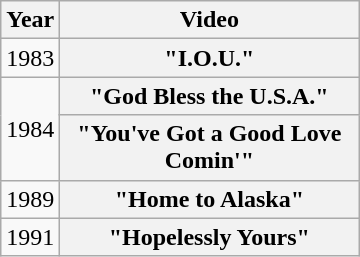<table class="wikitable plainrowheaders">
<tr>
<th>Year</th>
<th style="width:12em;">Video</th>
</tr>
<tr>
<td>1983</td>
<th scope="row">"I.O.U."</th>
</tr>
<tr>
<td rowspan="2">1984</td>
<th scope="row">"God Bless the U.S.A."</th>
</tr>
<tr>
<th scope="row">"You've Got a Good Love Comin'"</th>
</tr>
<tr>
<td>1989</td>
<th scope="row">"Home to Alaska"</th>
</tr>
<tr>
<td>1991</td>
<th scope="row">"Hopelessly Yours"</th>
</tr>
</table>
